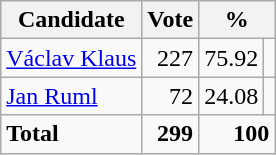<table class=wikitable style=text-align:right>
<tr>
<th>Candidate</th>
<th>Vote</th>
<th colspan=2>%</th>
</tr>
<tr>
<td align=left><a href='#'>Václav Klaus</a></td>
<td>227</td>
<td>75.92</td>
<td></td>
</tr>
<tr>
<td align=left><a href='#'>Jan Ruml</a></td>
<td>72</td>
<td>24.08</td>
<td></td>
</tr>
<tr>
<td align=left><strong>Total</strong></td>
<td><strong>299</strong></td>
<td colspan=2><strong>100</strong></td>
</tr>
</table>
